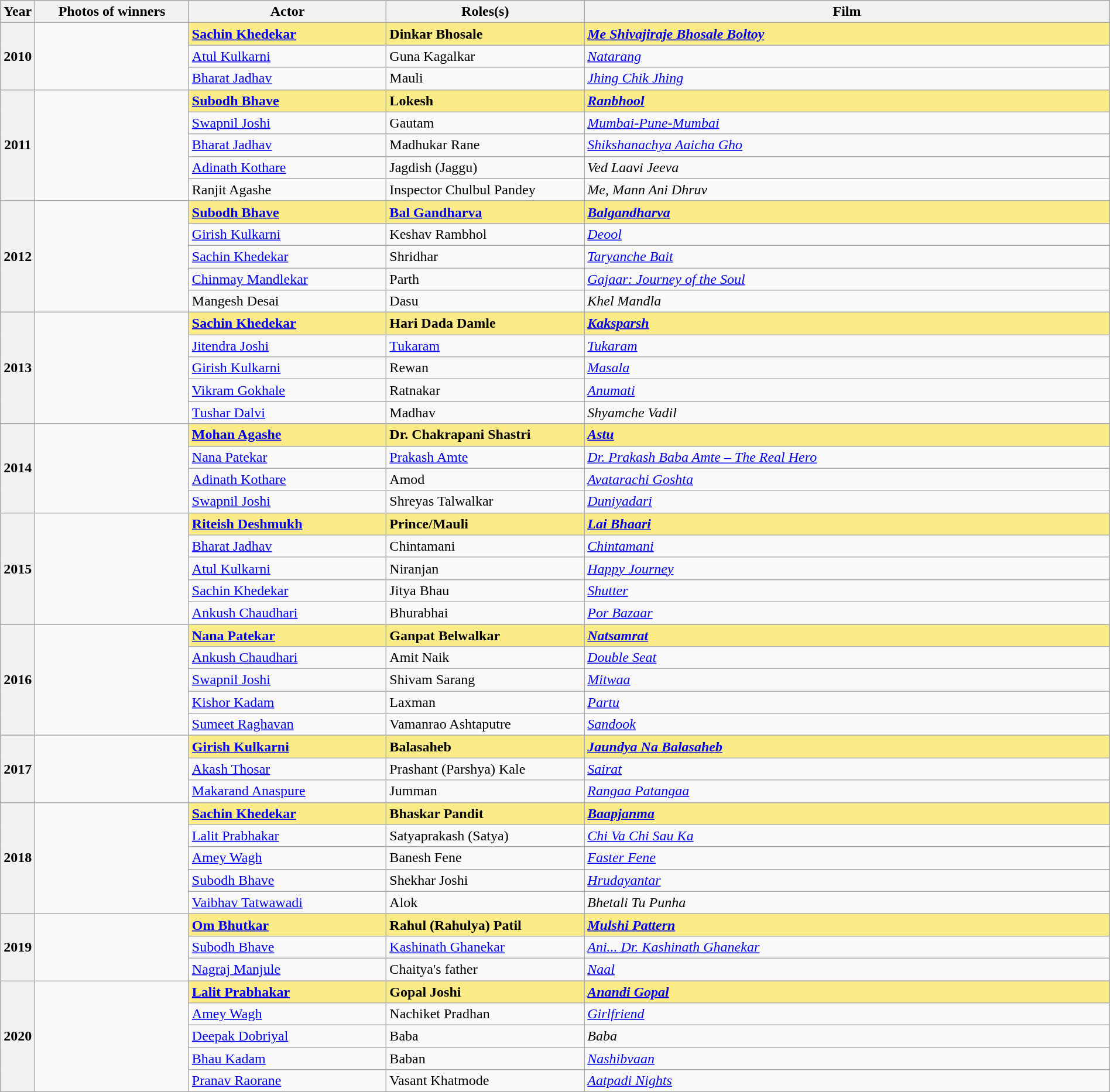<table class="wikitable" style="width:100%">
<tr bgcolor="#bebebe">
<th width="2%">Year</th>
<th width="14%">Photos of winners</th>
<th width="18%">Actor</th>
<th width="18%">Roles(s)</th>
<th width="48%">Film</th>
</tr>
<tr>
<th rowspan="3" style="text-align:center"><strong>2010</strong></th>
<td rowspan="3"></td>
<td style="background:#FAEB86;"><strong><a href='#'>Sachin Khedekar</a></strong></td>
<td style="background:#FAEB86;"><strong>Dinkar Bhosale</strong></td>
<td style="background:#FAEB86;"><strong><em><a href='#'>Me Shivajiraje Bhosale Boltoy</a></em></strong></td>
</tr>
<tr>
<td><a href='#'>Atul Kulkarni</a></td>
<td>Guna Kagalkar</td>
<td><em><a href='#'>Natarang</a></em></td>
</tr>
<tr>
<td><a href='#'>Bharat Jadhav</a></td>
<td>Mauli</td>
<td><em><a href='#'>Jhing Chik Jhing</a></em></td>
</tr>
<tr>
<th rowspan="5" style="text-align:center"><strong>2011</strong></th>
<td rowspan="5"></td>
<td style="background:#FAEB86;"><strong><a href='#'>Subodh Bhave</a></strong></td>
<td style="background:#FAEB86;"><strong>Lokesh</strong></td>
<td style="background:#FAEB86;"><strong><em><a href='#'>Ranbhool</a></em></strong></td>
</tr>
<tr>
<td><a href='#'>Swapnil Joshi</a></td>
<td>Gautam</td>
<td><em><a href='#'>Mumbai-Pune-Mumbai</a></em></td>
</tr>
<tr>
<td><a href='#'>Bharat Jadhav</a></td>
<td>Madhukar Rane</td>
<td><em><a href='#'>Shikshanachya Aaicha Gho</a></em></td>
</tr>
<tr>
<td><a href='#'>Adinath Kothare</a></td>
<td>Jagdish (Jaggu)</td>
<td><em>Ved Laavi Jeeva</em></td>
</tr>
<tr>
<td>Ranjit Agashe</td>
<td>Inspector Chulbul Pandey</td>
<td><em>Me, Mann Ani Dhruv</em></td>
</tr>
<tr>
<th rowspan="5" style="text-align:center"><strong>2012</strong></th>
<td rowspan="5"></td>
<td style="background:#FAEB86;"><strong><a href='#'>Subodh Bhave</a></strong></td>
<td style="background:#FAEB86;"><strong><a href='#'>Bal Gandharva</a></strong></td>
<td style="background:#FAEB86;"><strong><em><a href='#'>Balgandharva</a></em></strong></td>
</tr>
<tr>
<td><a href='#'>Girish Kulkarni</a></td>
<td>Keshav Rambhol</td>
<td><em><a href='#'>Deool</a></em></td>
</tr>
<tr>
<td><a href='#'>Sachin Khedekar</a></td>
<td>Shridhar</td>
<td><em><a href='#'>Taryanche Bait</a></em></td>
</tr>
<tr>
<td><a href='#'>Chinmay Mandlekar</a></td>
<td>Parth</td>
<td><em><a href='#'>Gajaar: Journey of the Soul</a></em></td>
</tr>
<tr>
<td>Mangesh Desai</td>
<td>Dasu</td>
<td><em>Khel Mandla</em></td>
</tr>
<tr>
<th rowspan= "5" style="text-align:center"><strong>2013</strong></th>
<td rowspan="5"></td>
<td style="background:#FAEB86;"><strong><a href='#'>Sachin Khedekar</a></strong></td>
<td style="background:#FAEB86;"><strong>Hari Dada Damle</strong></td>
<td style="background:#FAEB86;"><strong><em><a href='#'>Kaksparsh</a></em></strong></td>
</tr>
<tr>
<td><a href='#'>Jitendra Joshi</a></td>
<td><a href='#'>Tukaram</a></td>
<td><em><a href='#'>Tukaram</a></em></td>
</tr>
<tr>
<td><a href='#'>Girish Kulkarni</a></td>
<td>Rewan</td>
<td><em><a href='#'>Masala</a></em></td>
</tr>
<tr>
<td><a href='#'>Vikram Gokhale</a></td>
<td>Ratnakar</td>
<td><em><a href='#'>Anumati</a></em></td>
</tr>
<tr>
<td><a href='#'>Tushar Dalvi</a></td>
<td>Madhav</td>
<td><em>Shyamche Vadil</em></td>
</tr>
<tr>
<th rowspan="4" style="text-align:center"><strong>2014</strong></th>
<td rowspan="4"></td>
<td style="background:#FAEB86;"><strong><a href='#'>Mohan Agashe</a></strong></td>
<td style="background:#FAEB86;"><strong>Dr. Chakrapani Shastri</strong></td>
<td style="background:#FAEB86;"><strong><em><a href='#'>Astu</a></em></strong></td>
</tr>
<tr>
<td><a href='#'>Nana Patekar</a></td>
<td><a href='#'>Prakash Amte</a></td>
<td><em><a href='#'>Dr. Prakash Baba Amte – The Real Hero</a></em></td>
</tr>
<tr>
<td><a href='#'>Adinath Kothare</a></td>
<td>Amod</td>
<td><em><a href='#'>Avatarachi Goshta</a></em></td>
</tr>
<tr>
<td><a href='#'>Swapnil Joshi</a></td>
<td>Shreyas Talwalkar</td>
<td><em><a href='#'>Duniyadari</a></em></td>
</tr>
<tr>
<th rowspan="5" style="text-align:center"><strong>2015</strong></th>
<td rowspan="5"></td>
<td style="background:#FAEB86;"><strong><a href='#'>Riteish Deshmukh</a></strong></td>
<td style="background:#FAEB86;"><strong>Prince/Mauli</strong></td>
<td style="background:#FAEB86;"><strong><em><a href='#'>Lai Bhaari</a></em></strong></td>
</tr>
<tr>
<td><a href='#'>Bharat Jadhav</a></td>
<td>Chintamani</td>
<td><em><a href='#'>Chintamani</a></em></td>
</tr>
<tr>
<td><a href='#'>Atul Kulkarni</a></td>
<td>Niranjan</td>
<td><em><a href='#'>Happy Journey</a></em></td>
</tr>
<tr>
<td><a href='#'>Sachin Khedekar</a></td>
<td>Jitya Bhau</td>
<td><em><a href='#'>Shutter</a></em></td>
</tr>
<tr>
<td><a href='#'>Ankush Chaudhari</a></td>
<td>Bhurabhai</td>
<td><em><a href='#'>Por Bazaar</a></em></td>
</tr>
<tr>
<th rowspan="5" style="text-align:center"><strong>2016</strong></th>
<td rowspan="5"></td>
<td style="background:#FAEB86;"><strong><a href='#'>Nana Patekar</a></strong></td>
<td style="background:#FAEB86;"><strong>Ganpat Belwalkar</strong></td>
<td style="background:#FAEB86;"><strong><em><a href='#'>Natsamrat</a></em></strong></td>
</tr>
<tr>
<td><a href='#'>Ankush Chaudhari</a></td>
<td>Amit Naik</td>
<td><em><a href='#'>Double Seat</a></em></td>
</tr>
<tr>
<td><a href='#'>Swapnil Joshi</a></td>
<td>Shivam Sarang</td>
<td><em><a href='#'>Mitwaa</a></em></td>
</tr>
<tr>
<td><a href='#'>Kishor Kadam</a></td>
<td>Laxman</td>
<td><em><a href='#'>Partu</a></em></td>
</tr>
<tr>
<td><a href='#'>Sumeet Raghavan</a></td>
<td>Vamanrao Ashtaputre</td>
<td><em><a href='#'>Sandook</a></em></td>
</tr>
<tr>
<th rowspan="3" style="text-align:center"><strong>2017</strong></th>
<td rowspan="3"></td>
<td style="background:#FAEB86;"><strong><a href='#'>Girish Kulkarni</a></strong></td>
<td style="background:#FAEB86;"><strong>Balasaheb</strong></td>
<td style="background:#FAEB86;"><strong><em><a href='#'>Jaundya Na Balasaheb</a></em></strong></td>
</tr>
<tr>
<td><a href='#'>Akash Thosar</a></td>
<td>Prashant (Parshya) Kale</td>
<td><em><a href='#'>Sairat</a></em></td>
</tr>
<tr>
<td><a href='#'>Makarand Anaspure</a></td>
<td>Jumman</td>
<td><em><a href='#'>Rangaa Patangaa</a></em></td>
</tr>
<tr>
<th rowspan="5" style="text-align:center"><strong>2018</strong></th>
<td rowspan="5"></td>
<td style="background:#FAEB86;"><strong><a href='#'>Sachin Khedekar</a></strong></td>
<td style="background:#FAEB86;"><strong>Bhaskar Pandit</strong></td>
<td style="background:#FAEB86;"><strong><em><a href='#'>Baapjanma</a></em></strong></td>
</tr>
<tr>
<td><a href='#'>Lalit Prabhakar</a></td>
<td>Satyaprakash (Satya)</td>
<td><em><a href='#'>Chi Va Chi Sau Ka</a></em></td>
</tr>
<tr>
<td><a href='#'>Amey Wagh</a></td>
<td>Banesh Fene</td>
<td><em><a href='#'>Faster Fene</a></em></td>
</tr>
<tr>
<td><a href='#'>Subodh Bhave</a></td>
<td>Shekhar Joshi</td>
<td><em><a href='#'>Hrudayantar</a></em></td>
</tr>
<tr>
<td><a href='#'>Vaibhav Tatwawadi</a></td>
<td>Alok</td>
<td><em>Bhetali Tu Punha</em></td>
</tr>
<tr>
<th rowspan="3" style="text-align:center"><strong>2019</strong></th>
<td rowspan="3"></td>
<td style="background:#FAEB86;"><strong><a href='#'>Om Bhutkar</a></strong></td>
<td style="background:#FAEB86;"><strong>Rahul (Rahulya) Patil</strong></td>
<td style="background:#FAEB86;"><strong><em><a href='#'>Mulshi Pattern</a></em></strong></td>
</tr>
<tr>
<td><a href='#'>Subodh Bhave</a></td>
<td><a href='#'>Kashinath Ghanekar</a></td>
<td><em><a href='#'>Ani... Dr. Kashinath Ghanekar</a></em></td>
</tr>
<tr>
<td><a href='#'>Nagraj Manjule</a></td>
<td>Chaitya's father</td>
<td><em><a href='#'>Naal</a></em></td>
</tr>
<tr>
<th rowspan="5" style="text-align:center"><strong>2020</strong></th>
<td rowspan="5"></td>
<td style="background:#FAEB86;"><strong><a href='#'>Lalit Prabhakar</a></strong></td>
<td style="background:#FAEB86;"><strong>Gopal Joshi</strong></td>
<td style="background:#FAEB86;"><strong><em><a href='#'>Anandi Gopal</a></em></strong></td>
</tr>
<tr>
<td><a href='#'>Amey Wagh</a></td>
<td>Nachiket Pradhan</td>
<td><em><a href='#'>Girlfriend</a></em></td>
</tr>
<tr>
<td><a href='#'>Deepak Dobriyal</a></td>
<td>Baba</td>
<td><em>Baba</em></td>
</tr>
<tr>
<td><a href='#'>Bhau Kadam</a></td>
<td>Baban</td>
<td><em><a href='#'>Nashibvaan</a></em></td>
</tr>
<tr>
<td><a href='#'>Pranav Raorane</a></td>
<td>Vasant Khatmode</td>
<td><em><a href='#'>Aatpadi Nights</a></em></td>
</tr>
</table>
